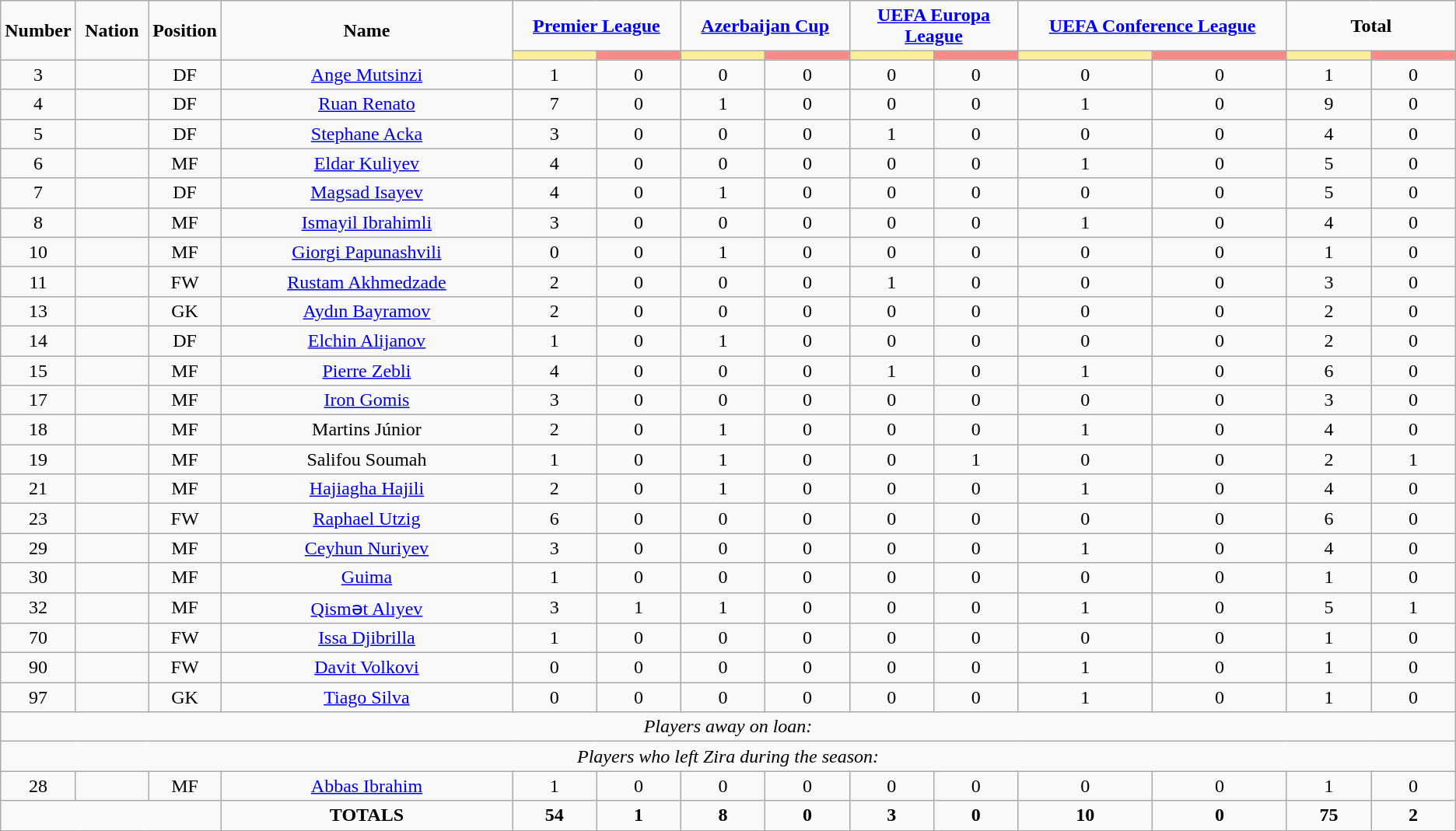<table class="wikitable" style="text-align:center;">
<tr>
<td rowspan="2"  style="width:5%; text-align:center;"><strong>Number</strong></td>
<td rowspan="2"  style="width:5%; text-align:center;"><strong>Nation</strong></td>
<td rowspan="2"  style="width:5%; text-align:center;"><strong>Position</strong></td>
<td rowspan="2"  style="width:20%; text-align:center;"><strong>Name</strong></td>
<td colspan="2" style="text-align:center;"><strong><a href='#'>Premier League</a></strong></td>
<td colspan="2" style="text-align:center;"><strong><a href='#'>Azerbaijan Cup</a></strong></td>
<td colspan="2" style="text-align:center;"><strong><a href='#'>UEFA Europa League</a></strong></td>
<td colspan="2" style="text-align:center;"><strong><a href='#'>UEFA Conference League</a></strong></td>
<td colspan="2" style="text-align:center;"><strong>Total</strong></td>
</tr>
<tr>
<th style="width:60px; background:#fe9;"></th>
<th style="width:60px; background:#ff8888;"></th>
<th style="width:60px; background:#fe9;"></th>
<th style="width:60px; background:#ff8888;"></th>
<th style="width:60px; background:#fe9;"></th>
<th style="width:60px; background:#ff8888;"></th>
<th style="width:100px; background:#fe9;"></th>
<th style="width:100px; background:#ff8888;"></th>
<th style="width:60px; background:#fe9;"></th>
<th style="width:60px; background:#ff8888;"></th>
</tr>
<tr>
<td>3</td>
<td></td>
<td>DF</td>
<td><a href='#'>Ange Mutsinzi</a></td>
<td>1</td>
<td>0</td>
<td>0</td>
<td>0</td>
<td>0</td>
<td>0</td>
<td>0</td>
<td>0</td>
<td>1</td>
<td>0</td>
</tr>
<tr>
<td>4</td>
<td></td>
<td>DF</td>
<td><a href='#'>Ruan Renato</a></td>
<td>7</td>
<td>0</td>
<td>1</td>
<td>0</td>
<td>0</td>
<td>0</td>
<td>1</td>
<td>0</td>
<td>9</td>
<td>0</td>
</tr>
<tr>
<td>5</td>
<td></td>
<td>DF</td>
<td><a href='#'>Stephane Acka</a></td>
<td>3</td>
<td>0</td>
<td>0</td>
<td>0</td>
<td>1</td>
<td>0</td>
<td>0</td>
<td>0</td>
<td>4</td>
<td>0</td>
</tr>
<tr>
<td>6</td>
<td></td>
<td>MF</td>
<td><a href='#'>Eldar Kuliyev</a></td>
<td>4</td>
<td>0</td>
<td>0</td>
<td>0</td>
<td>0</td>
<td>0</td>
<td>1</td>
<td>0</td>
<td>5</td>
<td>0</td>
</tr>
<tr>
<td>7</td>
<td></td>
<td>DF</td>
<td><a href='#'>Magsad Isayev</a></td>
<td>4</td>
<td>0</td>
<td>1</td>
<td>0</td>
<td>0</td>
<td>0</td>
<td>0</td>
<td>0</td>
<td>5</td>
<td>0</td>
</tr>
<tr>
<td>8</td>
<td></td>
<td>MF</td>
<td><a href='#'>Ismayil Ibrahimli</a></td>
<td>3</td>
<td>0</td>
<td>0</td>
<td>0</td>
<td>0</td>
<td>0</td>
<td>1</td>
<td>0</td>
<td>4</td>
<td>0</td>
</tr>
<tr>
<td>10</td>
<td></td>
<td>MF</td>
<td><a href='#'>Giorgi Papunashvili</a></td>
<td>0</td>
<td>0</td>
<td>1</td>
<td>0</td>
<td>0</td>
<td>0</td>
<td>0</td>
<td>0</td>
<td>1</td>
<td>0</td>
</tr>
<tr>
<td>11</td>
<td></td>
<td>FW</td>
<td><a href='#'>Rustam Akhmedzade</a></td>
<td>2</td>
<td>0</td>
<td>0</td>
<td>0</td>
<td>1</td>
<td>0</td>
<td>0</td>
<td>0</td>
<td>3</td>
<td>0</td>
</tr>
<tr>
<td>13</td>
<td></td>
<td>GK</td>
<td><a href='#'>Aydın Bayramov</a></td>
<td>2</td>
<td>0</td>
<td>0</td>
<td>0</td>
<td>0</td>
<td>0</td>
<td>0</td>
<td>0</td>
<td>2</td>
<td>0</td>
</tr>
<tr>
<td>14</td>
<td></td>
<td>DF</td>
<td><a href='#'>Elchin Alijanov</a></td>
<td>1</td>
<td>0</td>
<td>1</td>
<td>0</td>
<td>0</td>
<td>0</td>
<td>0</td>
<td>0</td>
<td>2</td>
<td>0</td>
</tr>
<tr>
<td>15</td>
<td></td>
<td>MF</td>
<td><a href='#'>Pierre Zebli</a></td>
<td>4</td>
<td>0</td>
<td>0</td>
<td>0</td>
<td>1</td>
<td>0</td>
<td>1</td>
<td>0</td>
<td>6</td>
<td>0</td>
</tr>
<tr>
<td>17</td>
<td></td>
<td>MF</td>
<td><a href='#'>Iron Gomis</a></td>
<td>3</td>
<td>0</td>
<td>0</td>
<td>0</td>
<td>0</td>
<td>0</td>
<td>0</td>
<td>0</td>
<td>3</td>
<td>0</td>
</tr>
<tr>
<td>18</td>
<td></td>
<td>MF</td>
<td>Martins Júnior</td>
<td>2</td>
<td>0</td>
<td>1</td>
<td>0</td>
<td>0</td>
<td>0</td>
<td>1</td>
<td>0</td>
<td>4</td>
<td>0</td>
</tr>
<tr>
<td>19</td>
<td></td>
<td>MF</td>
<td>Salifou Soumah</td>
<td>1</td>
<td>0</td>
<td>1</td>
<td>0</td>
<td>0</td>
<td>1</td>
<td>0</td>
<td>0</td>
<td>2</td>
<td>1</td>
</tr>
<tr>
<td>21</td>
<td></td>
<td>MF</td>
<td><a href='#'>Hajiagha Hajili</a></td>
<td>2</td>
<td>0</td>
<td>1</td>
<td>0</td>
<td>0</td>
<td>0</td>
<td>1</td>
<td>0</td>
<td>4</td>
<td>0</td>
</tr>
<tr>
<td>23</td>
<td></td>
<td>FW</td>
<td><a href='#'>Raphael Utzig</a></td>
<td>6</td>
<td>0</td>
<td>0</td>
<td>0</td>
<td>0</td>
<td>0</td>
<td>0</td>
<td>0</td>
<td>6</td>
<td>0</td>
</tr>
<tr>
<td>29</td>
<td></td>
<td>MF</td>
<td><a href='#'>Ceyhun Nuriyev</a></td>
<td>3</td>
<td>0</td>
<td>0</td>
<td>0</td>
<td>0</td>
<td>0</td>
<td>1</td>
<td>0</td>
<td>4</td>
<td>0</td>
</tr>
<tr>
<td>30</td>
<td></td>
<td>MF</td>
<td><a href='#'>Guima</a></td>
<td>1</td>
<td>0</td>
<td>0</td>
<td>0</td>
<td>0</td>
<td>0</td>
<td>0</td>
<td>0</td>
<td>1</td>
<td>0</td>
</tr>
<tr>
<td>32</td>
<td></td>
<td>MF</td>
<td><a href='#'>Qismət Alıyev</a></td>
<td>3</td>
<td>1</td>
<td>1</td>
<td>0</td>
<td>0</td>
<td>0</td>
<td>1</td>
<td>0</td>
<td>5</td>
<td>1</td>
</tr>
<tr>
<td>70</td>
<td></td>
<td>FW</td>
<td><a href='#'>Issa Djibrilla</a></td>
<td>1</td>
<td>0</td>
<td>0</td>
<td>0</td>
<td>0</td>
<td>0</td>
<td>0</td>
<td>0</td>
<td>1</td>
<td>0</td>
</tr>
<tr>
<td>90</td>
<td></td>
<td>FW</td>
<td><a href='#'>Davit Volkovi</a></td>
<td>0</td>
<td>0</td>
<td>0</td>
<td>0</td>
<td>0</td>
<td>0</td>
<td>1</td>
<td>0</td>
<td>1</td>
<td>0</td>
</tr>
<tr>
<td>97</td>
<td></td>
<td>GK</td>
<td><a href='#'>Tiago Silva</a></td>
<td>0</td>
<td>0</td>
<td>0</td>
<td>0</td>
<td>0</td>
<td>0</td>
<td>1</td>
<td>0</td>
<td>1</td>
<td>0</td>
</tr>
<tr>
<td colspan="14"><em>Players away on loan:</em></td>
</tr>
<tr>
<td colspan="14"><em>Players who left Zira during the season:</em></td>
</tr>
<tr>
<td>28</td>
<td></td>
<td>MF</td>
<td><a href='#'>Abbas Ibrahim</a></td>
<td>1</td>
<td>0</td>
<td>0</td>
<td>0</td>
<td>0</td>
<td>0</td>
<td>0</td>
<td>0</td>
<td>1</td>
<td>0</td>
</tr>
<tr>
<td colspan="3"></td>
<td><strong>TOTALS</strong></td>
<td><strong>54</strong></td>
<td><strong>1</strong></td>
<td><strong>8</strong></td>
<td><strong>0</strong></td>
<td><strong>3</strong></td>
<td><strong>0</strong></td>
<td><strong>10</strong></td>
<td><strong>0</strong></td>
<td><strong>75</strong></td>
<td><strong>2</strong></td>
</tr>
</table>
